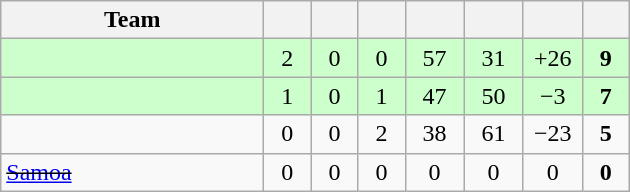<table class="wikitable" style="text-align:center;">
<tr>
<th style="width:10.5em;">Team</th>
<th style="width:1.5em;"></th>
<th style="width:1.5em;"></th>
<th style="width:1.5em;"></th>
<th style="width:2.0em;"></th>
<th style="width:2.0em;"></th>
<th style="width:2.0em;"></th>
<th style="width:1.5em;"></th>
</tr>
<tr bgcolor=#cfc>
<td align="left"></td>
<td>2</td>
<td>0</td>
<td>0</td>
<td>57</td>
<td>31</td>
<td>+26</td>
<td><strong>9</strong></td>
</tr>
<tr bgcolor=#cfc>
<td align="left"></td>
<td>1</td>
<td>0</td>
<td>1</td>
<td>47</td>
<td>50</td>
<td>−3</td>
<td><strong>7</strong></td>
</tr>
<tr>
<td align="left"></td>
<td>0</td>
<td>0</td>
<td>2</td>
<td>38</td>
<td>61</td>
<td>−23</td>
<td><strong>5</strong></td>
</tr>
<tr>
<td align="left"><s><a href='#'>Samoa</a></s></td>
<td>0</td>
<td>0</td>
<td>0</td>
<td>0</td>
<td>0</td>
<td>0</td>
<td><strong>0</strong></td>
</tr>
</table>
